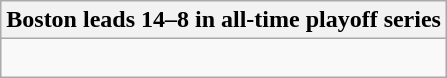<table class="wikitable collapsible collapsed">
<tr>
<th>Boston leads 14–8 in all-time playoff series</th>
</tr>
<tr>
<td><br>




















</td>
</tr>
</table>
